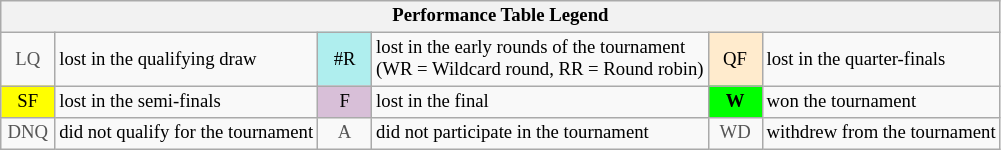<table class="wikitable" style="font-size:78%;">
<tr>
<th colspan="6">Performance Table Legend</th>
</tr>
<tr>
<td style="color:#555; text-align:center; width:30px;">LQ</td>
<td>lost in the qualifying draw</td>
<td style="text-align:center; background:#afeeee;">#R</td>
<td>lost in the early rounds of the tournament<br>(WR = Wildcard round, RR = Round robin)</td>
<td style="text-align:center; background:#ffebcd;">QF</td>
<td>lost in the quarter-finals</td>
</tr>
<tr>
<td style="text-align:center; background:yellow;">SF</td>
<td>lost in the semi-finals</td>
<td style="text-align:center; background:thistle;">F</td>
<td>lost in the final</td>
<td style="text-align:center; background:#0f0;"><strong>W</strong></td>
<td>won the tournament</td>
</tr>
<tr>
<td style="color:#555; text-align:center; width:30px;">DNQ</td>
<td>did not qualify for the tournament</td>
<td style="color:#555; text-align:center; width:30px;">A</td>
<td>did not participate in the tournament</td>
<td style="color:#555; text-align:center; width:30px;">WD</td>
<td>withdrew from the tournament</td>
</tr>
</table>
